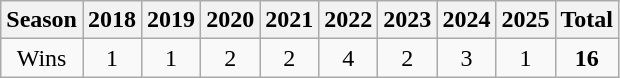<table class="wikitable">
<tr>
<th>Season</th>
<th>2018</th>
<th>2019</th>
<th>2020</th>
<th>2021</th>
<th>2022</th>
<th>2023</th>
<th>2024</th>
<th>2025</th>
<th>Total</th>
</tr>
<tr style="text-align:center;">
<td>Wins</td>
<td>1</td>
<td>1</td>
<td>2</td>
<td>2</td>
<td>4</td>
<td>2</td>
<td>3</td>
<td>1</td>
<td><strong>16</strong></td>
</tr>
</table>
